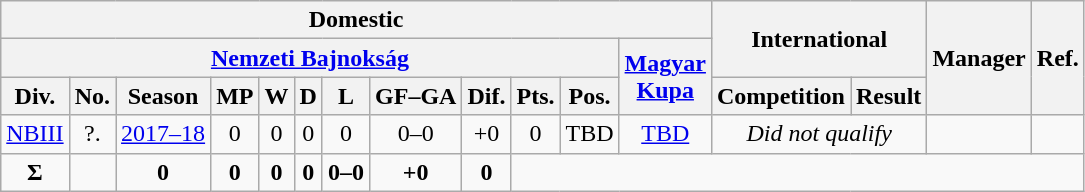<table class="wikitable"  style="text-align:center">
<tr>
<th colspan="12">Domestic</th>
<th colspan="2" rowspan="2">International</th>
<th rowspan="3">Manager</th>
<th rowspan="3">Ref.</th>
</tr>
<tr>
<th colspan="11"><a href='#'>Nemzeti Bajnokság</a></th>
<th rowspan="2"><a href='#'>Magyar<br>Kupa</a></th>
</tr>
<tr>
<th>Div.</th>
<th>No.</th>
<th>Season</th>
<th>MP</th>
<th>W</th>
<th>D</th>
<th>L</th>
<th>GF–GA</th>
<th>Dif.</th>
<th>Pts.</th>
<th>Pos.</th>
<th>Competition</th>
<th>Result</th>
</tr>
<tr>
<td><a href='#'>NBIII</a></td>
<td>?.</td>
<td><a href='#'>2017–18</a></td>
<td>0</td>
<td>0</td>
<td>0</td>
<td>0</td>
<td>0–0</td>
<td>+0</td>
<td>0</td>
<td>TBD</td>
<td><a href='#'>TBD</a></td>
<td colspan="2" rowspan="1"><em>Did not qualify</em></td>
<td style="text-align:left"></td>
<td></td>
</tr>
<tr>
<td><strong>Σ</strong></td>
<td></td>
<td><strong>0</strong></td>
<td><strong>0</strong></td>
<td><strong>0</strong></td>
<td><strong>0</strong></td>
<td><strong>0–0</strong></td>
<td><strong>+0</strong></td>
<td><strong>0</strong></td>
</tr>
</table>
